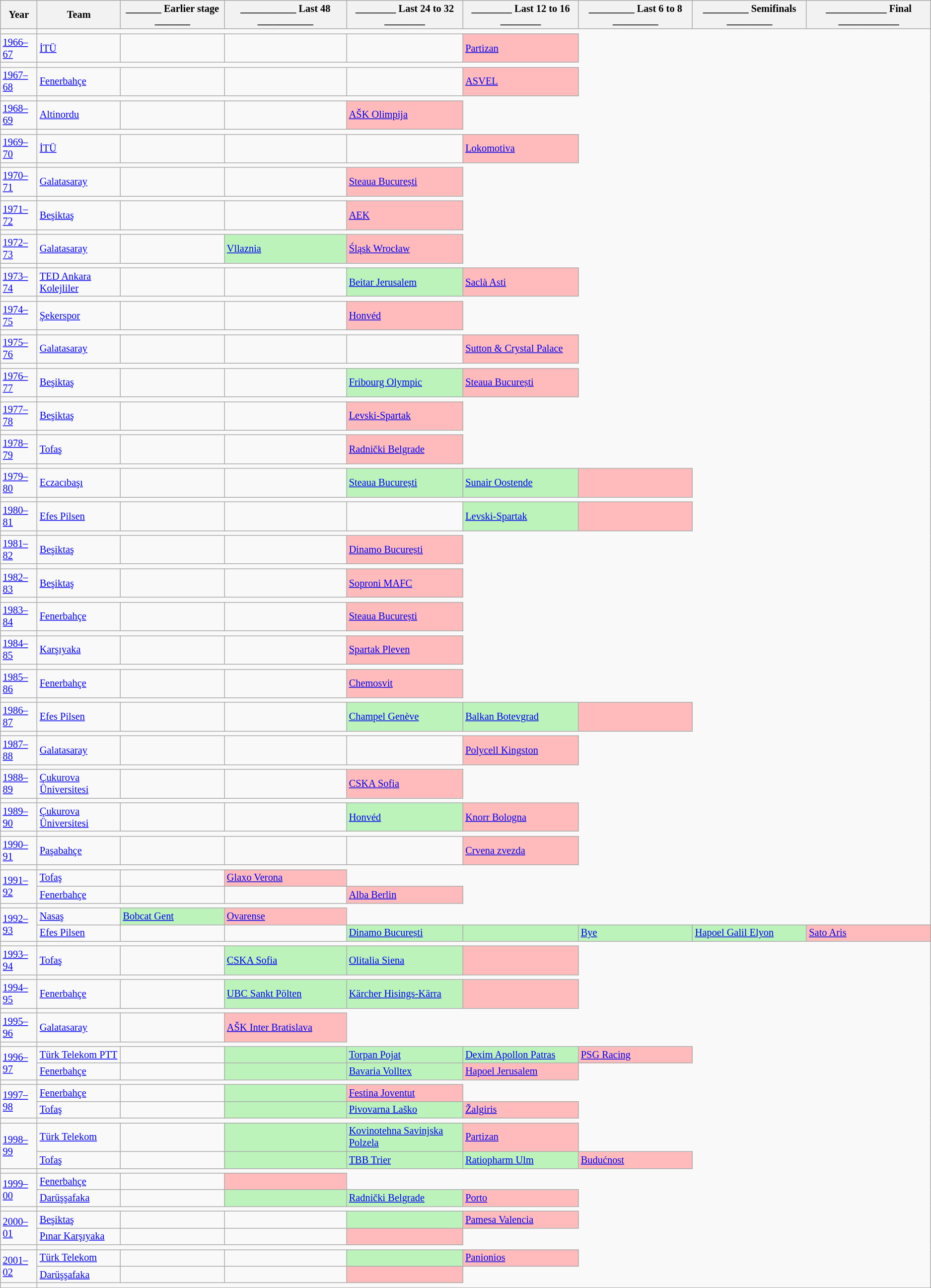<table class="wikitable" style="font-size:85%">
<tr>
<th>Year</th>
<th>Team</th>
<th>_______ Earlier stage _______</th>
<th>___________ Last 48 ___________</th>
<th>________ Last 24 to 32 ________</th>
<th>________ Last 12 to 16 ________</th>
<th>_________ Last 6 to 8 _________</th>
<th>_________ Semifinals _________</th>
<th>____________ Final ____________</th>
</tr>
<tr>
<td></td>
</tr>
<tr>
<td><a href='#'>1966–67</a></td>
<td><a href='#'>İTÜ</a></td>
<td></td>
<td></td>
<td></td>
<td bgcolor=#FFBBBB> <a href='#'>Partizan</a></td>
</tr>
<tr>
<td></td>
</tr>
<tr>
<td><a href='#'>1967–68</a></td>
<td><a href='#'>Fenerbahçe</a></td>
<td></td>
<td></td>
<td></td>
<td bgcolor=#FFBBBB> <a href='#'>ASVEL</a></td>
</tr>
<tr>
<td></td>
</tr>
<tr>
<td><a href='#'>1968–69</a></td>
<td><a href='#'>Altinordu</a></td>
<td></td>
<td></td>
<td bgcolor=#FFBBBB> <a href='#'>AŠK Olimpija</a></td>
</tr>
<tr>
<td></td>
</tr>
<tr>
<td><a href='#'>1969–70</a></td>
<td><a href='#'>İTÜ</a></td>
<td></td>
<td></td>
<td></td>
<td bgcolor=#FFBBBB> <a href='#'>Lokomotiva</a></td>
</tr>
<tr>
<td></td>
</tr>
<tr>
<td><a href='#'>1970–71</a></td>
<td><a href='#'>Galatasaray</a></td>
<td></td>
<td></td>
<td bgcolor=#FFBBBB> <a href='#'>Steaua București</a></td>
</tr>
<tr>
<td></td>
</tr>
<tr>
<td><a href='#'>1971–72</a></td>
<td><a href='#'>Beşiktaş</a></td>
<td></td>
<td></td>
<td bgcolor=#FFBBBB> <a href='#'>AEK</a></td>
</tr>
<tr>
<td></td>
</tr>
<tr>
<td><a href='#'>1972–73</a></td>
<td><a href='#'>Galatasaray</a></td>
<td></td>
<td bgcolor=#BBF3BB> <a href='#'>Vllaznia</a></td>
<td bgcolor=#FFBBBB> <a href='#'>Śląsk Wrocław</a></td>
</tr>
<tr>
<td></td>
</tr>
<tr>
<td><a href='#'>1973–74</a></td>
<td><a href='#'>TED Ankara Kolejliler</a></td>
<td></td>
<td></td>
<td bgcolor=#BBF3BB> <a href='#'>Beitar Jerusalem</a></td>
<td bgcolor=#FFBBBB> <a href='#'>Saclà Asti</a></td>
</tr>
<tr>
<td></td>
</tr>
<tr>
<td><a href='#'>1974–75</a></td>
<td><a href='#'>Şekerspor</a></td>
<td></td>
<td></td>
<td bgcolor=#FFBBBB> <a href='#'>Honvéd</a></td>
</tr>
<tr>
<td></td>
</tr>
<tr>
<td><a href='#'>1975–76</a></td>
<td><a href='#'>Galatasaray</a></td>
<td></td>
<td></td>
<td></td>
<td bgcolor=#FFBBBB> <a href='#'>Sutton & Crystal Palace</a></td>
</tr>
<tr>
<td></td>
</tr>
<tr>
<td><a href='#'>1976–77</a></td>
<td><a href='#'>Beşiktaş</a></td>
<td></td>
<td></td>
<td bgcolor=#BBF3BB> <a href='#'>Fribourg Olympic</a></td>
<td bgcolor=#FFBBBB> <a href='#'>Steaua București</a></td>
</tr>
<tr>
<td></td>
</tr>
<tr>
<td><a href='#'>1977–78</a></td>
<td><a href='#'>Beşiktaş</a></td>
<td></td>
<td></td>
<td bgcolor=#FFBBBB> <a href='#'>Levski-Spartak</a></td>
</tr>
<tr>
<td></td>
</tr>
<tr>
<td><a href='#'>1978–79</a></td>
<td><a href='#'>Tofaş</a></td>
<td></td>
<td></td>
<td bgcolor=#FFBBBB> <a href='#'>Radnički Belgrade</a></td>
</tr>
<tr>
<td></td>
</tr>
<tr>
<td><a href='#'>1979–80</a></td>
<td><a href='#'>Eczacıbaşı</a></td>
<td></td>
<td></td>
<td bgcolor=#BBF3BB> <a href='#'>Steaua București</a></td>
<td bgcolor=#BBF3BB> <a href='#'>Sunair Oostende</a></td>
<td bgcolor=#FFBBBB></td>
</tr>
<tr>
<td></td>
</tr>
<tr>
<td><a href='#'>1980–81</a></td>
<td><a href='#'>Efes Pilsen</a></td>
<td></td>
<td></td>
<td></td>
<td bgcolor=#BBF3BB> <a href='#'>Levski-Spartak</a></td>
<td bgcolor=#FFBBBB></td>
</tr>
<tr>
<td></td>
</tr>
<tr>
<td><a href='#'>1981–82</a></td>
<td><a href='#'>Beşiktaş</a></td>
<td></td>
<td></td>
<td bgcolor=#FFBBBB> <a href='#'>Dinamo București</a></td>
</tr>
<tr>
<td></td>
</tr>
<tr>
<td><a href='#'>1982–83</a></td>
<td><a href='#'>Beşiktaş</a></td>
<td></td>
<td></td>
<td bgcolor=#FFBBBB> <a href='#'>Soproni MAFC</a></td>
</tr>
<tr>
<td></td>
</tr>
<tr>
<td><a href='#'>1983–84</a></td>
<td><a href='#'>Fenerbahçe</a></td>
<td></td>
<td></td>
<td bgcolor=#FFBBBB> <a href='#'>Steaua București</a></td>
</tr>
<tr>
<td></td>
</tr>
<tr>
<td><a href='#'>1984–85</a></td>
<td><a href='#'>Karşıyaka</a></td>
<td></td>
<td></td>
<td bgcolor=#FFBBBB> <a href='#'>Spartak Pleven</a></td>
</tr>
<tr>
<td></td>
</tr>
<tr>
<td><a href='#'>1985–86</a></td>
<td><a href='#'>Fenerbahçe</a></td>
<td></td>
<td></td>
<td bgcolor=#FFBBBB> <a href='#'>Chemosvit</a></td>
</tr>
<tr>
<td></td>
</tr>
<tr>
<td><a href='#'>1986–87</a></td>
<td><a href='#'>Efes Pilsen</a></td>
<td></td>
<td></td>
<td bgcolor=#BBF3BB> <a href='#'>Champel Genève</a></td>
<td bgcolor=#BBF3BB> <a href='#'>Balkan Botevgrad</a></td>
<td bgcolor=#FFBBBB></td>
</tr>
<tr>
<td></td>
</tr>
<tr>
<td><a href='#'>1987–88</a></td>
<td><a href='#'>Galatasaray</a></td>
<td></td>
<td></td>
<td></td>
<td bgcolor=#FFBBBB> <a href='#'>Polycell Kingston</a></td>
</tr>
<tr>
<td></td>
</tr>
<tr>
<td><a href='#'>1988–89</a></td>
<td><a href='#'>Çukurova Üniversitesi</a></td>
<td></td>
<td></td>
<td bgcolor=#FFBBBB> <a href='#'>CSKA Sofia</a></td>
</tr>
<tr>
<td></td>
</tr>
<tr>
<td><a href='#'>1989–90</a></td>
<td><a href='#'>Çukurova Üniversitesi</a></td>
<td></td>
<td></td>
<td bgcolor=#BBF3BB> <a href='#'>Honvéd</a></td>
<td bgcolor=#FFBBBB> <a href='#'>Knorr Bologna</a></td>
</tr>
<tr>
<td></td>
</tr>
<tr>
<td><a href='#'>1990–91</a></td>
<td><a href='#'>Paşabahçe</a></td>
<td></td>
<td></td>
<td></td>
<td bgcolor=#FFBBBB> <a href='#'>Crvena zvezda</a></td>
</tr>
<tr>
<td></td>
</tr>
<tr>
<td rowspan="2"><a href='#'>1991–92</a></td>
<td><a href='#'>Tofaş</a></td>
<td></td>
<td bgcolor=#FFBBBB> <a href='#'>Glaxo Verona</a></td>
</tr>
<tr>
<td><a href='#'>Fenerbahçe</a></td>
<td></td>
<td></td>
<td bgcolor=#FFBBBB> <a href='#'>Alba Berlin</a></td>
</tr>
<tr>
<td></td>
</tr>
<tr>
<td rowspan="2"><a href='#'>1992–93</a></td>
<td><a href='#'>Nasaş</a></td>
<td bgcolor=#BBF3BB> <a href='#'>Bobcat Gent</a></td>
<td bgcolor=#FFBBBB> <a href='#'>Ovarense</a></td>
</tr>
<tr>
<td><a href='#'>Efes Pilsen</a></td>
<td></td>
<td></td>
<td bgcolor=#BBF3BB> <a href='#'>Dinamo București</a></td>
<td bgcolor=#BBF3BB></td>
<td bgcolor=#BBF3BB><a href='#'>Bye</a></td>
<td bgcolor=#BBF3BB> <a href='#'>Hapoel Galil Elyon</a></td>
<td bgcolor=#FFBBBB> <a href='#'>Sato Aris</a> </td>
</tr>
<tr>
<td></td>
</tr>
<tr>
<td><a href='#'>1993–94</a></td>
<td><a href='#'>Tofaş</a></td>
<td></td>
<td bgcolor=#BBF3BB> <a href='#'>CSKA Sofia</a></td>
<td bgcolor=#BBF3BB> <a href='#'>Olitalia Siena</a></td>
<td bgcolor=#FFBBBB></td>
</tr>
<tr>
<td></td>
</tr>
<tr>
<td><a href='#'>1994–95</a></td>
<td><a href='#'>Fenerbahçe</a></td>
<td></td>
<td bgcolor=#BBF3BB> <a href='#'>UBC Sankt Pölten</a></td>
<td bgcolor=#BBF3BB> <a href='#'>Kärcher Hisings-Kärra</a></td>
<td bgcolor=#FFBBBB></td>
</tr>
<tr>
<td></td>
</tr>
<tr>
<td><a href='#'>1995–96</a></td>
<td><a href='#'>Galatasaray</a></td>
<td></td>
<td bgcolor=#FFBBBB> <a href='#'>AŠK Inter Bratislava</a></td>
</tr>
<tr>
<td></td>
</tr>
<tr>
<td rowspan="2"><a href='#'>1996–97</a></td>
<td><a href='#'>Türk Telekom PTT</a></td>
<td></td>
<td bgcolor=#BBF3BB></td>
<td bgcolor=#BBF3BB> <a href='#'>Torpan Pojat</a></td>
<td bgcolor=#BBF3BB> <a href='#'>Dexim Apollon Patras</a></td>
<td bgcolor=#FFBBBB> <a href='#'>PSG Racing</a></td>
</tr>
<tr>
<td><a href='#'>Fenerbahçe</a></td>
<td></td>
<td bgcolor=#BBF3BB></td>
<td bgcolor=#BBF3BB> <a href='#'>Bavaria Volltex</a></td>
<td bgcolor=#FFBBBB> <a href='#'>Hapoel Jerusalem</a></td>
</tr>
<tr>
<td></td>
</tr>
<tr>
<td rowspan="2"><a href='#'>1997–98</a></td>
<td><a href='#'>Fenerbahçe</a></td>
<td></td>
<td bgcolor=#BBF3BB></td>
<td bgcolor=#FFBBBB> <a href='#'>Festina Joventut</a></td>
</tr>
<tr>
<td><a href='#'>Tofaş</a></td>
<td></td>
<td bgcolor=#BBF3BB></td>
<td bgcolor=#BBF3BB> <a href='#'>Pivovarna Laško</a></td>
<td bgcolor=#FFBBBB> <a href='#'>Žalgiris</a></td>
</tr>
<tr>
<td></td>
</tr>
<tr>
<td rowspan="2"><a href='#'>1998–99</a></td>
<td><a href='#'>Türk Telekom</a></td>
<td></td>
<td bgcolor=#BBF3BB></td>
<td bgcolor=#BBF3BB> <a href='#'>Kovinotehna Savinjska Polzela</a></td>
<td bgcolor=#FFBBBB> <a href='#'>Partizan</a></td>
</tr>
<tr>
<td><a href='#'>Tofaş</a></td>
<td></td>
<td bgcolor=#BBF3BB></td>
<td bgcolor=#BBF3BB> <a href='#'>TBB Trier</a></td>
<td bgcolor=#BBF3BB> <a href='#'>Ratiopharm Ulm</a></td>
<td bgcolor=#FFBBBB> <a href='#'>Budućnost</a></td>
</tr>
<tr>
<td></td>
</tr>
<tr>
<td rowspan="2"><a href='#'>1999–00</a></td>
<td><a href='#'>Fenerbahçe</a></td>
<td></td>
<td bgcolor=#FFBBBB></td>
</tr>
<tr>
<td><a href='#'>Darüşşafaka</a></td>
<td></td>
<td bgcolor=#BBF3BB></td>
<td bgcolor=#BBF3BB> <a href='#'>Radnički Belgrade</a></td>
<td bgcolor=#FFBBBB> <a href='#'>Porto</a></td>
</tr>
<tr>
<td></td>
</tr>
<tr>
<td rowspan="2"><a href='#'>2000–01</a></td>
<td><a href='#'>Beşiktaş</a></td>
<td></td>
<td></td>
<td bgcolor=#BBF3BB></td>
<td bgcolor=#FFBBBB> <a href='#'>Pamesa Valencia</a></td>
</tr>
<tr>
<td><a href='#'>Pınar Karşıyaka</a></td>
<td></td>
<td></td>
<td bgcolor=#FFBBBB></td>
</tr>
<tr>
<td></td>
</tr>
<tr>
<td rowspan="2"><a href='#'>2001–02</a></td>
<td><a href='#'>Türk Telekom</a></td>
<td></td>
<td></td>
<td bgcolor=#BBF3BB></td>
<td bgcolor=#FFBBBB> <a href='#'>Panionios</a></td>
</tr>
<tr>
<td><a href='#'>Darüşşafaka</a></td>
<td></td>
<td></td>
<td bgcolor=#FFBBBB></td>
</tr>
<tr>
<td></td>
</tr>
<tr>
</tr>
</table>
